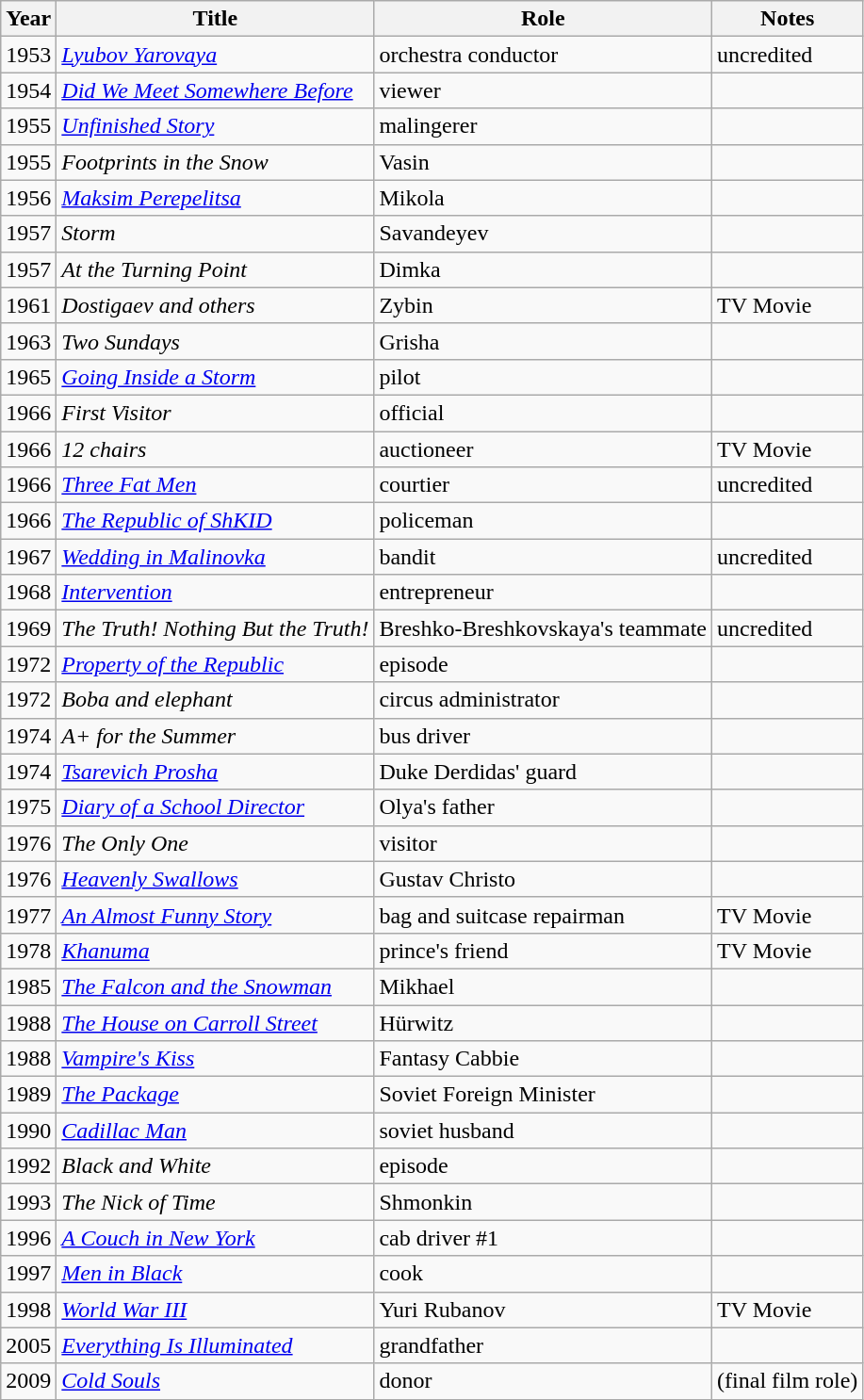<table class="wikitable">
<tr>
<th>Year</th>
<th>Title</th>
<th>Role</th>
<th>Notes</th>
</tr>
<tr>
<td>1953</td>
<td><em><a href='#'>Lyubov Yarovaya</a></em></td>
<td>orchestra conductor</td>
<td>uncredited</td>
</tr>
<tr>
<td>1954</td>
<td><em><a href='#'>Did We Meet Somewhere Before</a></em></td>
<td>viewer</td>
<td></td>
</tr>
<tr>
<td>1955</td>
<td><em><a href='#'>Unfinished Story</a></em></td>
<td>malingerer</td>
<td></td>
</tr>
<tr>
<td>1955</td>
<td><em>Footprints in the Snow</em></td>
<td>Vasin</td>
<td></td>
</tr>
<tr>
<td>1956</td>
<td><em><a href='#'>Maksim Perepelitsa</a></em></td>
<td>Mikola</td>
<td></td>
</tr>
<tr>
<td>1957</td>
<td><em>Storm</em></td>
<td>Savandeyev</td>
<td></td>
</tr>
<tr>
<td>1957</td>
<td><em>At the Turning Рoint</em></td>
<td>Dimka</td>
<td></td>
</tr>
<tr>
<td>1961</td>
<td><em>Dostigaev and others</em></td>
<td>Zybin</td>
<td>TV Movie</td>
</tr>
<tr>
<td>1963</td>
<td><em>Two Sundays</em></td>
<td>Grisha</td>
<td></td>
</tr>
<tr>
<td>1965</td>
<td><em><a href='#'>Going Inside a Storm</a></em></td>
<td>pilot</td>
<td></td>
</tr>
<tr>
<td>1966</td>
<td><em>First Visitor</em></td>
<td>official</td>
<td></td>
</tr>
<tr>
<td>1966</td>
<td><em>12 chairs</em></td>
<td>auctioneer</td>
<td>TV Movie</td>
</tr>
<tr>
<td>1966</td>
<td><em><a href='#'>Three Fat Men</a></em></td>
<td>courtier</td>
<td>uncredited</td>
</tr>
<tr>
<td>1966</td>
<td><em><a href='#'>The Republic of ShKID</a></em></td>
<td>policeman</td>
<td></td>
</tr>
<tr>
<td>1967</td>
<td><em><a href='#'>Wedding in Malinovka</a></em></td>
<td>bandit</td>
<td>uncredited</td>
</tr>
<tr>
<td>1968</td>
<td><em><a href='#'>Intervention</a></em></td>
<td>entrepreneur</td>
<td></td>
</tr>
<tr>
<td>1969</td>
<td><em>The Truth! Nothing But the Truth!</em></td>
<td>Breshko-Breshkovskaya's teammate</td>
<td>uncredited</td>
</tr>
<tr>
<td>1972</td>
<td><em><a href='#'>Property of the Republic</a></em></td>
<td>episode</td>
<td></td>
</tr>
<tr>
<td>1972</td>
<td><em>Boba and elephant</em></td>
<td>circus administrator</td>
<td></td>
</tr>
<tr>
<td>1974</td>
<td><em>A+ for the Summer</em></td>
<td>bus driver</td>
<td></td>
</tr>
<tr>
<td>1974</td>
<td><em><a href='#'>Tsarevich Prosha</a></em></td>
<td>Duke Derdidas' guard</td>
<td></td>
</tr>
<tr>
<td>1975</td>
<td><em><a href='#'>Diary of a School Director</a></em></td>
<td>Olya's father</td>
<td></td>
</tr>
<tr>
<td>1976</td>
<td><em>The Only One</em></td>
<td>visitor</td>
<td></td>
</tr>
<tr>
<td>1976</td>
<td><em><a href='#'>Heavenly Swallows</a></em></td>
<td>Gustav Christo</td>
<td></td>
</tr>
<tr>
<td>1977</td>
<td><em><a href='#'>An Almost Funny Story</a></em></td>
<td>bag and suitcase repairman</td>
<td>TV Movie</td>
</tr>
<tr>
<td>1978</td>
<td><em><a href='#'>Khanuma</a></em></td>
<td>prince's friend</td>
<td>TV Movie</td>
</tr>
<tr>
<td>1985</td>
<td><em><a href='#'>The Falcon and the Snowman</a></em></td>
<td>Mikhael</td>
<td></td>
</tr>
<tr>
<td>1988</td>
<td><em><a href='#'>The House on Carroll Street</a></em></td>
<td>Hürwitz</td>
<td></td>
</tr>
<tr>
<td>1988</td>
<td><em><a href='#'>Vampire's Kiss</a></em></td>
<td>Fantasy Cabbie</td>
<td></td>
</tr>
<tr>
<td>1989</td>
<td><em><a href='#'>The Package</a></em></td>
<td>Soviet Foreign Minister</td>
<td></td>
</tr>
<tr>
<td>1990</td>
<td><em><a href='#'>Cadillac Man</a></em></td>
<td>soviet husband</td>
<td></td>
</tr>
<tr>
<td>1992</td>
<td><em>Black and White</em></td>
<td>episode</td>
<td></td>
</tr>
<tr>
<td>1993</td>
<td><em>The Nick of Time</em></td>
<td>Shmonkin</td>
<td></td>
</tr>
<tr>
<td>1996</td>
<td><em><a href='#'>A Couch in New York</a></em></td>
<td>cab driver #1</td>
<td></td>
</tr>
<tr>
<td>1997</td>
<td><em><a href='#'>Men in Black</a></em></td>
<td>cook</td>
<td></td>
</tr>
<tr>
<td>1998</td>
<td><em><a href='#'>World War III</a></em></td>
<td>Yuri Rubanov</td>
<td>TV Movie</td>
</tr>
<tr>
<td>2005</td>
<td><em><a href='#'>Everything Is Illuminated</a></em></td>
<td>grandfather</td>
<td></td>
</tr>
<tr>
<td>2009</td>
<td><em><a href='#'>Cold Souls</a></em></td>
<td>donor</td>
<td>(final film role)</td>
</tr>
</table>
